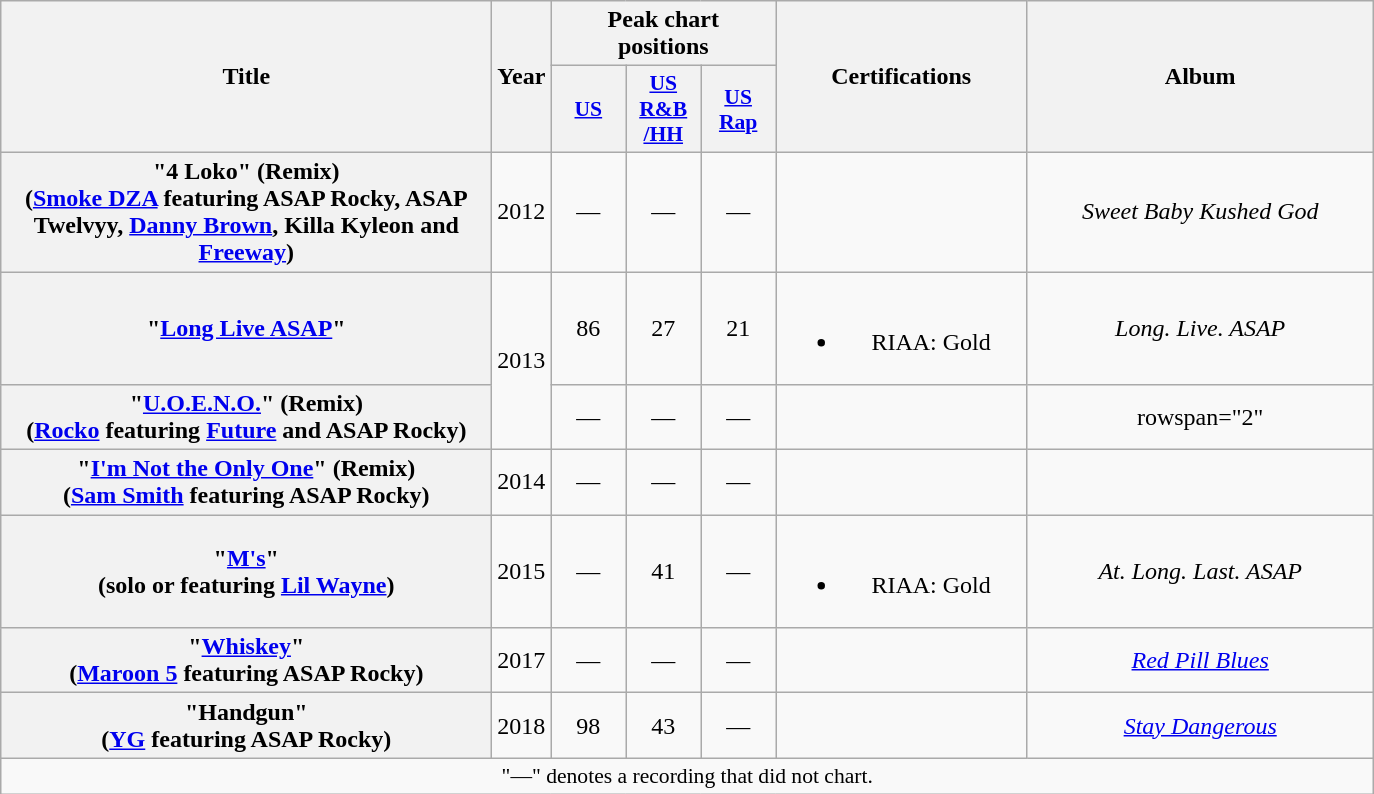<table class="wikitable plainrowheaders" style="text-align:center;">
<tr>
<th rowspan="2" style="width:20em;">Title</th>
<th rowspan="2" style="width:1em;">Year</th>
<th colspan="3">Peak chart<br>positions</th>
<th rowspan="2" style="width:10em;">Certifications</th>
<th rowspan="2" style="width:14em;">Album</th>
</tr>
<tr>
<th style="width:3em;font-size:90%;"><a href='#'>US</a><br></th>
<th style="width:3em;font-size:90%;"><a href='#'>US<br>R&B<br>/HH</a><br></th>
<th style="width:3em;font-size:90%;"><a href='#'>US<br>Rap</a><br></th>
</tr>
<tr>
<th scope="row">"4 Loko" (Remix)<br><span>(<a href='#'>Smoke DZA</a> featuring ASAP Rocky, ASAP Twelvyy, <a href='#'>Danny Brown</a>, Killa Kyleon and <a href='#'>Freeway</a>)</span></th>
<td>2012</td>
<td>—</td>
<td>—</td>
<td>—</td>
<td></td>
<td><em>Sweet Baby Kushed God</em></td>
</tr>
<tr>
<th scope="row">"<a href='#'>Long Live ASAP</a>"</th>
<td rowspan="2">2013</td>
<td>86</td>
<td>27</td>
<td>21</td>
<td><br><ul><li>RIAA: Gold</li></ul></td>
<td><em>Long. Live. ASAP</em></td>
</tr>
<tr>
<th scope="row">"<a href='#'>U.O.E.N.O.</a>" (Remix)<br><span>(<a href='#'>Rocko</a> featuring <a href='#'>Future</a> and ASAP Rocky)</span></th>
<td>—</td>
<td>—</td>
<td>—</td>
<td></td>
<td>rowspan="2" </td>
</tr>
<tr>
<th scope="row">"<a href='#'>I'm Not the Only One</a>" (Remix)<br><span>(<a href='#'>Sam Smith</a> featuring ASAP Rocky)</span></th>
<td>2014</td>
<td>—</td>
<td>—</td>
<td>—</td>
<td></td>
</tr>
<tr>
<th scope="row">"<a href='#'>M's</a>" <br><span>(solo or featuring <a href='#'>Lil Wayne</a>)</span></th>
<td>2015</td>
<td>—</td>
<td>41</td>
<td>—</td>
<td><br><ul><li>RIAA: Gold</li></ul></td>
<td><em>At. Long. Last. ASAP</em></td>
</tr>
<tr>
<th scope="row">"<a href='#'>Whiskey</a>"<br><span>(<a href='#'>Maroon 5</a> featuring ASAP Rocky)</span></th>
<td>2017</td>
<td>—</td>
<td>—</td>
<td>—</td>
<td></td>
<td><em><a href='#'>Red Pill Blues</a></em></td>
</tr>
<tr>
<th scope="row">"Handgun"<br><span>(<a href='#'>YG</a> featuring ASAP Rocky)</span></th>
<td>2018</td>
<td>98</td>
<td>43</td>
<td>—</td>
<td></td>
<td><em><a href='#'>Stay Dangerous</a></em></td>
</tr>
<tr>
<td colspan="8" style="font-size:90%">"—" denotes a recording that did not chart.</td>
</tr>
</table>
